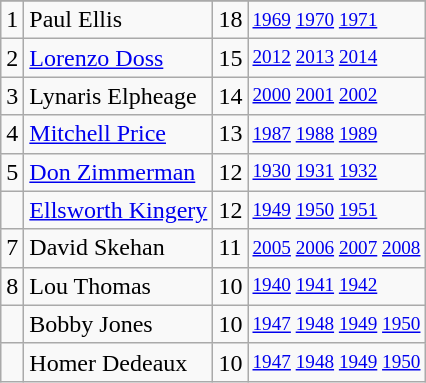<table class="wikitable">
<tr>
</tr>
<tr>
<td>1</td>
<td>Paul Ellis</td>
<td>18</td>
<td style="font-size:80%;"><a href='#'>1969</a> <a href='#'>1970</a> <a href='#'>1971</a></td>
</tr>
<tr>
<td>2</td>
<td><a href='#'>Lorenzo Doss</a></td>
<td>15</td>
<td style="font-size:80%;"><a href='#'>2012</a> <a href='#'>2013</a> <a href='#'>2014</a></td>
</tr>
<tr>
<td>3</td>
<td>Lynaris Elpheage</td>
<td>14</td>
<td style="font-size:80%;"><a href='#'>2000</a> <a href='#'>2001</a> <a href='#'>2002</a></td>
</tr>
<tr>
<td>4</td>
<td><a href='#'>Mitchell Price</a></td>
<td>13</td>
<td style="font-size:80%;"><a href='#'>1987</a> <a href='#'>1988</a> <a href='#'>1989</a></td>
</tr>
<tr>
<td>5</td>
<td><a href='#'>Don Zimmerman</a></td>
<td>12</td>
<td style="font-size:80%;"><a href='#'>1930</a> <a href='#'>1931</a> <a href='#'>1932</a></td>
</tr>
<tr>
<td></td>
<td><a href='#'>Ellsworth Kingery</a></td>
<td>12</td>
<td style="font-size:80%;"><a href='#'>1949</a> <a href='#'>1950</a> <a href='#'>1951</a></td>
</tr>
<tr>
<td>7</td>
<td>David Skehan</td>
<td>11</td>
<td style="font-size:80%;"><a href='#'>2005</a> <a href='#'>2006</a> <a href='#'>2007</a> <a href='#'>2008</a></td>
</tr>
<tr>
<td>8</td>
<td>Lou Thomas</td>
<td>10</td>
<td style="font-size:80%;"><a href='#'>1940</a> <a href='#'>1941</a> <a href='#'>1942</a></td>
</tr>
<tr>
<td></td>
<td>Bobby Jones</td>
<td>10</td>
<td style="font-size:80%;"><a href='#'>1947</a> <a href='#'>1948</a> <a href='#'>1949</a> <a href='#'>1950</a></td>
</tr>
<tr>
<td></td>
<td>Homer Dedeaux</td>
<td>10</td>
<td style="font-size:80%;"><a href='#'>1947</a> <a href='#'>1948</a> <a href='#'>1949</a> <a href='#'>1950</a></td>
</tr>
</table>
